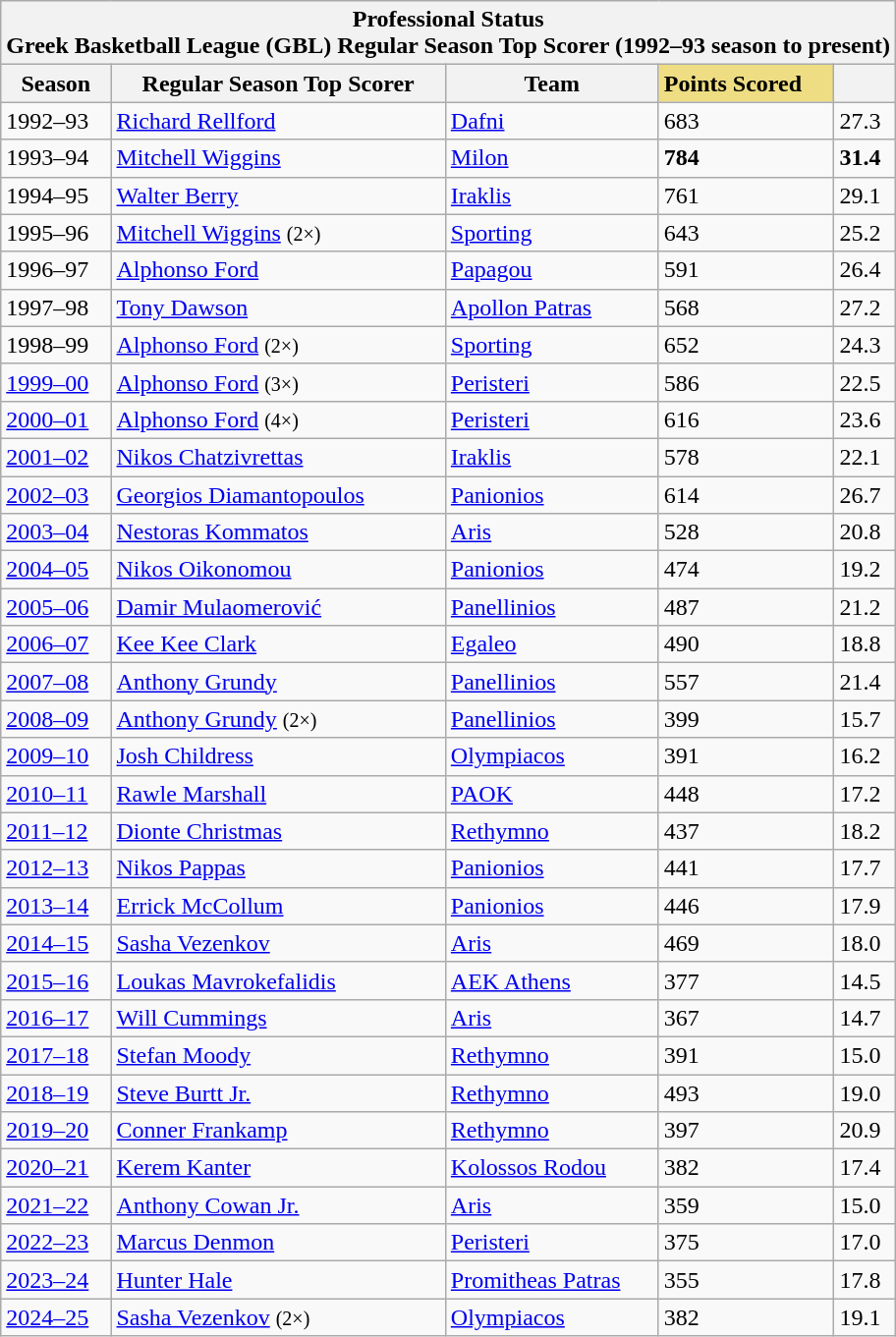<table class="wikitable"  style="text-align:left;">
<tr>
<th colspan="5">Professional Status<br>Greek Basketball League (GBL) Regular Season Top Scorer (1992–93 season to present)</th>
</tr>
<tr>
<th>Season</th>
<th>Regular Season Top Scorer</th>
<th>Team</th>
<td style="background-color: #eedd82"><strong>Points Scored</strong></td>
<th></th>
</tr>
<tr>
<td>1992–93</td>
<td style="text-align:left"> <a href='#'>Richard Rellford</a></td>
<td><a href='#'>Dafni</a></td>
<td>683</td>
<td>27.3</td>
</tr>
<tr>
<td>1993–94</td>
<td style="text-align:left"> <a href='#'>Mitchell Wiggins</a></td>
<td><a href='#'>Milon</a></td>
<td><strong>784</strong></td>
<td><strong>31.4</strong></td>
</tr>
<tr>
<td>1994–95</td>
<td style="text-align:left"> <a href='#'>Walter Berry</a></td>
<td><a href='#'>Iraklis</a></td>
<td>761</td>
<td>29.1</td>
</tr>
<tr>
<td>1995–96</td>
<td style="text-align:left"> <a href='#'>Mitchell Wiggins</a> <small>(2×)</small></td>
<td><a href='#'>Sporting</a></td>
<td>643</td>
<td>25.2</td>
</tr>
<tr>
<td>1996–97</td>
<td style="text-align:left"> <a href='#'>Alphonso Ford</a></td>
<td><a href='#'>Papagou</a></td>
<td>591</td>
<td>26.4</td>
</tr>
<tr>
<td>1997–98</td>
<td style="text-align:left"> <a href='#'>Tony Dawson</a></td>
<td><a href='#'>Apollon Patras</a></td>
<td>568</td>
<td>27.2</td>
</tr>
<tr>
<td>1998–99</td>
<td style="text-align:left"> <a href='#'>Alphonso Ford</a> <small>(2×)</small></td>
<td><a href='#'>Sporting</a></td>
<td>652</td>
<td>24.3</td>
</tr>
<tr>
<td><a href='#'>1999–00</a></td>
<td style="text-align:left"> <a href='#'>Alphonso Ford</a> <small>(3×)</small></td>
<td><a href='#'>Peristeri</a></td>
<td>586</td>
<td>22.5</td>
</tr>
<tr>
<td><a href='#'>2000–01</a></td>
<td style="text-align:left"> <a href='#'>Alphonso Ford</a> <small>(4×)</small></td>
<td><a href='#'>Peristeri</a></td>
<td>616</td>
<td>23.6</td>
</tr>
<tr>
<td><a href='#'>2001–02</a></td>
<td style="text-align:left"> <a href='#'>Nikos Chatzivrettas</a></td>
<td><a href='#'>Iraklis</a></td>
<td>578</td>
<td>22.1</td>
</tr>
<tr>
<td><a href='#'>2002–03</a></td>
<td style="text-align:left"> <a href='#'>Georgios Diamantopoulos</a></td>
<td><a href='#'>Panionios</a></td>
<td>614</td>
<td>26.7</td>
</tr>
<tr>
<td><a href='#'>2003–04</a></td>
<td style="text-align:left"> <a href='#'>Nestoras Kommatos</a></td>
<td><a href='#'>Aris</a></td>
<td>528</td>
<td>20.8</td>
</tr>
<tr>
<td><a href='#'>2004–05</a></td>
<td style="text-align:left"> <a href='#'>Nikos Oikonomou</a></td>
<td><a href='#'>Panionios</a></td>
<td>474</td>
<td>19.2</td>
</tr>
<tr>
<td><a href='#'>2005–06</a></td>
<td style="text-align:left"> <a href='#'>Damir Mulaomerović</a></td>
<td><a href='#'>Panellinios</a></td>
<td>487</td>
<td>21.2</td>
</tr>
<tr>
<td><a href='#'>2006–07</a></td>
<td style="text-align:left"> <a href='#'>Kee Kee Clark</a></td>
<td><a href='#'>Egaleo</a></td>
<td>490</td>
<td>18.8</td>
</tr>
<tr>
<td><a href='#'>2007–08</a></td>
<td style="text-align:left"> <a href='#'>Anthony Grundy</a></td>
<td><a href='#'>Panellinios</a></td>
<td>557</td>
<td>21.4</td>
</tr>
<tr>
<td><a href='#'>2008–09</a></td>
<td style="text-align:left"> <a href='#'>Anthony Grundy</a> <small>(2×)</small></td>
<td><a href='#'>Panellinios</a></td>
<td>399</td>
<td>15.7</td>
</tr>
<tr>
<td><a href='#'>2009–10</a></td>
<td style="text-align:left"> <a href='#'>Josh Childress</a></td>
<td><a href='#'>Olympiacos</a></td>
<td>391</td>
<td>16.2</td>
</tr>
<tr>
<td><a href='#'>2010–11</a></td>
<td style="text-align:left"> <a href='#'>Rawle Marshall</a></td>
<td><a href='#'>PAOK</a></td>
<td>448</td>
<td>17.2</td>
</tr>
<tr>
<td><a href='#'>2011–12</a></td>
<td style="text-align:left"> <a href='#'>Dionte Christmas</a></td>
<td><a href='#'>Rethymno</a></td>
<td>437</td>
<td>18.2</td>
</tr>
<tr>
<td><a href='#'>2012–13</a></td>
<td style="text-align:left"> <a href='#'>Nikos Pappas</a></td>
<td><a href='#'>Panionios</a></td>
<td>441</td>
<td>17.7</td>
</tr>
<tr>
<td><a href='#'>2013–14</a></td>
<td style="text-align:left"> <a href='#'>Errick McCollum</a></td>
<td><a href='#'>Panionios</a></td>
<td>446</td>
<td>17.9</td>
</tr>
<tr>
<td><a href='#'>2014–15</a></td>
<td style="text-align:left"> <a href='#'>Sasha Vezenkov</a></td>
<td><a href='#'>Aris</a></td>
<td>469</td>
<td>18.0</td>
</tr>
<tr>
<td><a href='#'>2015–16</a></td>
<td style="text-align:left"> <a href='#'>Loukas Mavrokefalidis</a></td>
<td><a href='#'>AEK Athens</a></td>
<td>377</td>
<td>14.5</td>
</tr>
<tr>
<td><a href='#'>2016–17</a></td>
<td style="text-align:left"> <a href='#'>Will Cummings</a></td>
<td><a href='#'>Aris</a></td>
<td>367</td>
<td>14.7</td>
</tr>
<tr>
<td><a href='#'>2017–18</a></td>
<td> <a href='#'>Stefan Moody</a></td>
<td><a href='#'>Rethymno</a></td>
<td>391</td>
<td>15.0</td>
</tr>
<tr>
<td><a href='#'>2018–19</a></td>
<td> <a href='#'>Steve Burtt Jr.</a></td>
<td><a href='#'>Rethymno</a></td>
<td>493</td>
<td>19.0</td>
</tr>
<tr>
<td><a href='#'>2019–20</a></td>
<td> <a href='#'>Conner Frankamp</a></td>
<td><a href='#'>Rethymno</a></td>
<td>397</td>
<td>20.9</td>
</tr>
<tr>
<td><a href='#'>2020–21</a></td>
<td> <a href='#'>Kerem Kanter</a></td>
<td><a href='#'>Kolossos Rodou</a></td>
<td>382</td>
<td>17.4</td>
</tr>
<tr>
<td><a href='#'>2021–22</a></td>
<td> <a href='#'>Anthony Cowan Jr.</a></td>
<td><a href='#'>Aris</a></td>
<td>359</td>
<td>15.0</td>
</tr>
<tr>
<td><a href='#'>2022–23</a></td>
<td> <a href='#'>Marcus Denmon</a></td>
<td><a href='#'>Peristeri</a></td>
<td>375</td>
<td>17.0</td>
</tr>
<tr>
<td><a href='#'>2023–24</a></td>
<td> <a href='#'>Hunter Hale</a></td>
<td><a href='#'>Promitheas Patras</a></td>
<td>355</td>
<td>17.8</td>
</tr>
<tr>
<td><a href='#'>2024–25</a></td>
<td style="text-align:left"> <a href='#'>Sasha Vezenkov</a> <small>(2×)</small></td>
<td><a href='#'>Olympiacos</a></td>
<td>382</td>
<td>19.1</td>
</tr>
</table>
